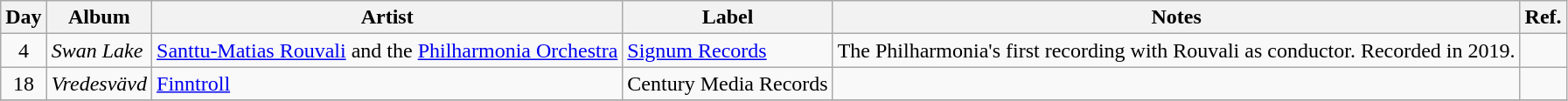<table class="wikitable">
<tr>
<th>Day</th>
<th>Album</th>
<th>Artist</th>
<th>Label</th>
<th>Notes</th>
<th>Ref.</th>
</tr>
<tr>
<td style="text-align:center;" rowspan="1">4</td>
<td><em>Swan Lake</em></td>
<td><a href='#'>Santtu-Matias Rouvali</a> and the <a href='#'>Philharmonia Orchestra</a></td>
<td><a href='#'>Signum Records</a></td>
<td>The Philharmonia's first recording with Rouvali as conductor. Recorded in 2019.</td>
<td></td>
</tr>
<tr>
<td style="text-align:center;" rowspan="1">18</td>
<td><em>Vredesvävd</em></td>
<td><a href='#'>Finntroll</a></td>
<td>Century Media Records</td>
<td></td>
<td></td>
</tr>
<tr>
</tr>
</table>
